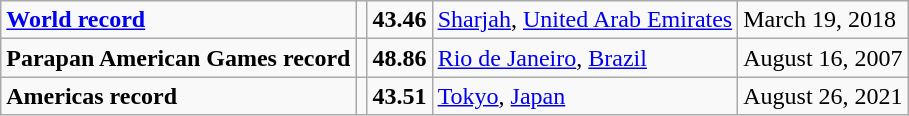<table class="wikitable">
<tr>
<td><strong><a href='#'>World record</a></strong></td>
<td></td>
<td><strong>43.46</strong></td>
<td><a href='#'>Sharjah</a>, <a href='#'>United Arab Emirates</a></td>
<td>March 19, 2018</td>
</tr>
<tr>
<td><strong>Parapan American Games record</strong></td>
<td></td>
<td><strong>48.86</strong></td>
<td><a href='#'>Rio de Janeiro</a>, <a href='#'>Brazil</a></td>
<td>August 16, 2007</td>
</tr>
<tr>
<td><strong>Americas record</strong></td>
<td></td>
<td><strong>43.51</strong></td>
<td><a href='#'>Tokyo</a>, <a href='#'>Japan</a></td>
<td>August 26, 2021</td>
</tr>
</table>
